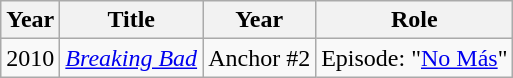<table class="wikitable sortable">
<tr>
<th>Year</th>
<th>Title</th>
<th>Year</th>
<th>Role</th>
</tr>
<tr>
<td>2010</td>
<td><em><a href='#'>Breaking Bad</a></em></td>
<td>Anchor #2</td>
<td>Episode: "<a href='#'>No Más</a>"</td>
</tr>
</table>
